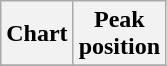<table class="wikitable plainrowheaders">
<tr>
<th>Chart</th>
<th>Peak<br>position</th>
</tr>
<tr>
</tr>
</table>
